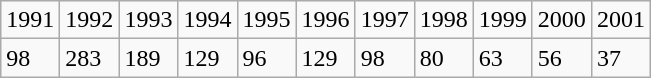<table class = "wikitable">
<tr>
<td>1991</td>
<td>1992</td>
<td>1993</td>
<td>1994</td>
<td>1995</td>
<td>1996</td>
<td>1997</td>
<td>1998</td>
<td>1999</td>
<td>2000</td>
<td>2001</td>
</tr>
<tr>
<td>98</td>
<td>283</td>
<td>189</td>
<td>129</td>
<td>96</td>
<td>129</td>
<td>98</td>
<td>80</td>
<td>63</td>
<td>56</td>
<td>37</td>
</tr>
</table>
